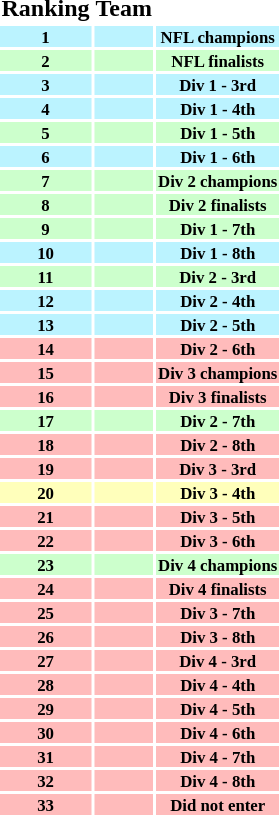<table>
<tr>
<th>Ranking</th>
<th>Team</th>
<th></th>
</tr>
<tr style="background:#BBF3FF; font-size: 70%;">
<th>1</th>
<td> </td>
<th>NFL champions</th>
</tr>
<tr style="background:#cfc; font-size: 70%;">
<th>2</th>
<td> </td>
<th>NFL finalists</th>
</tr>
<tr style="background:#BBF3FF; font-size: 70%;">
<th>3</th>
<td> </td>
<th>Div 1 - 3rd</th>
</tr>
<tr style="background:#BBF3FF; font-size: 70%;">
<th>4</th>
<td> </td>
<th>Div 1 - 4th</th>
</tr>
<tr style="background:#cfc; font-size: 70%;">
<th>5</th>
<td> </td>
<th>Div 1 - 5th</th>
</tr>
<tr style="background:#BBF3FF; font-size: 70%;">
<th>6</th>
<td> </td>
<th>Div 1 - 6th</th>
</tr>
<tr style="background:#cfc; font-size: 70%;">
<th>7</th>
<td> </td>
<th>Div 2 champions</th>
</tr>
<tr style="background:#cfc; font-size: 70%;">
<th>8</th>
<td> </td>
<th>Div 2 finalists</th>
</tr>
<tr style="background:#cfc; font-size: 70%;">
<th>9</th>
<td> </td>
<th>Div 1 - 7th</th>
</tr>
<tr style="background:#BBF3FF; font-size: 70%;">
<th>10</th>
<td> </td>
<th>Div 1 - 8th</th>
</tr>
<tr style="background:#cfc; font-size: 70%;">
<th>11</th>
<td> </td>
<th>Div 2 - 3rd</th>
</tr>
<tr style="background:#BBF3FF; font-size: 70%;">
<th>12</th>
<td> </td>
<th>Div 2 - 4th</th>
</tr>
<tr style="background:#BBF3FF; font-size: 70%;">
<th>13</th>
<td> </td>
<th>Div 2 - 5th</th>
</tr>
<tr style="background:#FFBBBB; font-size: 70%;">
<th>14</th>
<td> </td>
<th>Div 2 - 6th</th>
</tr>
<tr style="background:#FFBBBB; font-size: 70%;">
<th>15</th>
<td> </td>
<th>Div 3 champions</th>
</tr>
<tr style="background:#FFBBBB; font-size: 70%;">
<th>16</th>
<td> </td>
<th>Div 3 finalists</th>
</tr>
<tr style="background:#cfc; font-size: 70%;">
<th>17</th>
<td> </td>
<th>Div 2 - 7th</th>
</tr>
<tr style="background:#FFBBBB; font-size: 70%;">
<th>18</th>
<td> </td>
<th>Div 2 - 8th</th>
</tr>
<tr style="background:#FFBBBB; font-size: 70%;">
<th>19</th>
<td> </td>
<th>Div 3 - 3rd</th>
</tr>
<tr style="background:#FFFFBB; font-size: 70%;">
<th>20</th>
<td> </td>
<th>Div 3 - 4th</th>
</tr>
<tr style="background:#FFBBBB; font-size: 70%;">
<th>21</th>
<td> </td>
<th>Div 3 - 5th</th>
</tr>
<tr style="background:#FFBBBB; font-size: 70%;">
<th>22</th>
<td> </td>
<th>Div 3 - 6th</th>
</tr>
<tr style="background:#cfc; font-size: 70%;">
<th>23</th>
<td> </td>
<th>Div 4 champions</th>
</tr>
<tr style="background:#FFBBBB; font-size: 70%;">
<th>24</th>
<td> </td>
<th>Div 4 finalists</th>
</tr>
<tr style="background:#FFBBBB; font-size: 70%;">
<th>25</th>
<td> </td>
<th>Div 3 - 7th</th>
</tr>
<tr style="background:#FFBBBB; font-size: 70%;">
<th>26</th>
<td> </td>
<th>Div 3 - 8th</th>
</tr>
<tr style="background:#FFBBBB; font-size: 70%;">
<th>27</th>
<td> </td>
<th>Div 4 - 3rd</th>
</tr>
<tr style="background:#FFBBBB; font-size: 70%;">
<th>28</th>
<td> </td>
<th>Div 4 - 4th</th>
</tr>
<tr style="background:#FFBBBB; font-size: 70%;">
<th>29</th>
<td> </td>
<th>Div 4 - 5th</th>
</tr>
<tr style="background:#FFBBBB; font-size: 70%;">
<th>30</th>
<td> </td>
<th>Div 4 - 6th</th>
</tr>
<tr style="background:#FFBBBB; font-size: 70%;">
<th>31</th>
<td> </td>
<th>Div 4 - 7th</th>
</tr>
<tr style="background:#FFBBBB; font-size: 70%;">
<th>32</th>
<td> </td>
<th>Div 4 - 8th</th>
</tr>
<tr style="background:#FFBBBB; font-size: 70%;">
<th>33</th>
<td> </td>
<th>Did not enter</th>
</tr>
</table>
